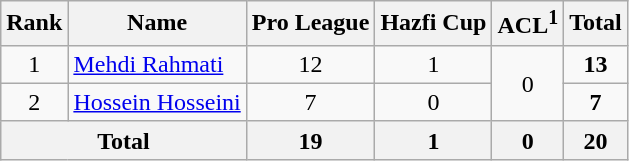<table class="wikitable" style="text-align: center;">
<tr>
<th>Rank</th>
<th>Name</th>
<th>Pro League</th>
<th>Hazfi Cup</th>
<th>ACL<sup>1</sup></th>
<th>Total</th>
</tr>
<tr>
<td>1</td>
<td align=left> <a href='#'>Mehdi Rahmati</a></td>
<td>12</td>
<td>1</td>
<td rowspan=2>0</td>
<td><strong>13</strong></td>
</tr>
<tr>
<td>2</td>
<td align=left> <a href='#'>Hossein Hosseini</a></td>
<td>7</td>
<td>0</td>
<td><strong>7</strong></td>
</tr>
<tr>
<th colspan=2>Total</th>
<th>19</th>
<th>1</th>
<th>0</th>
<th>20</th>
</tr>
</table>
